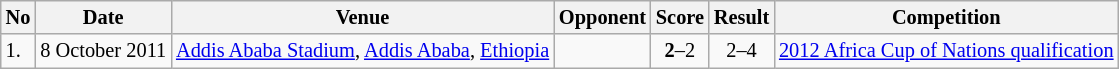<table class="wikitable" style="font-size:85%;">
<tr>
<th>No</th>
<th>Date</th>
<th>Venue</th>
<th>Opponent</th>
<th>Score</th>
<th>Result</th>
<th>Competition</th>
</tr>
<tr>
<td>1.</td>
<td>8 October 2011</td>
<td><a href='#'>Addis Ababa Stadium</a>, <a href='#'>Addis Ababa</a>, <a href='#'>Ethiopia</a></td>
<td></td>
<td align=center><strong>2</strong>–2</td>
<td align=center>2–4</td>
<td><a href='#'>2012 Africa Cup of Nations qualification</a></td>
</tr>
</table>
